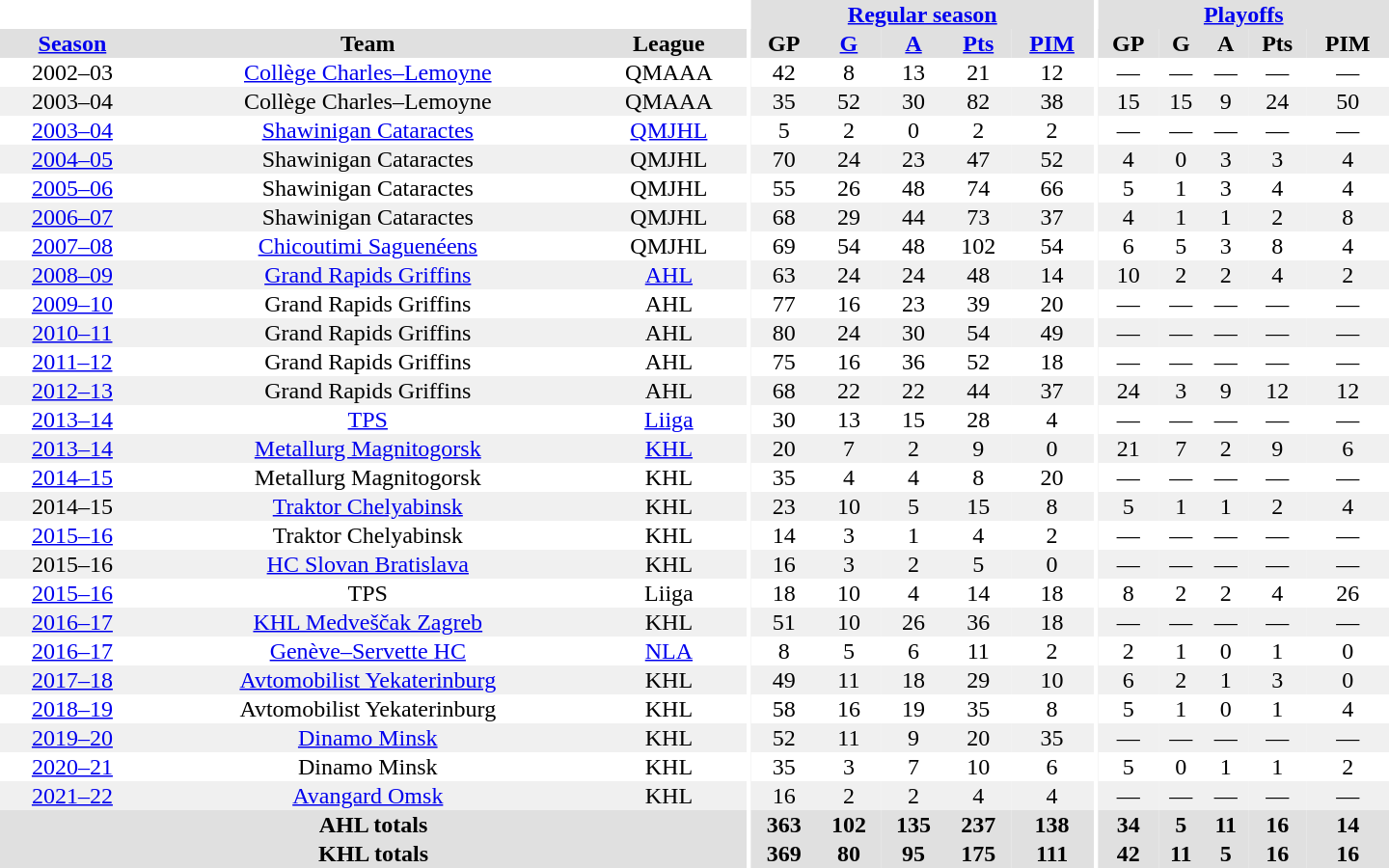<table border="0" cellpadding="1" cellspacing="0" style="text-align:center; width:60em">
<tr bgcolor="#e0e0e0">
<th colspan="3" bgcolor="#ffffff"></th>
<th rowspan="99" bgcolor="#ffffff"></th>
<th colspan="5"><a href='#'>Regular season</a></th>
<th rowspan="99" bgcolor="#ffffff"></th>
<th colspan="5"><a href='#'>Playoffs</a></th>
</tr>
<tr bgcolor="#e0e0e0">
<th><a href='#'>Season</a></th>
<th>Team</th>
<th>League</th>
<th>GP</th>
<th><a href='#'>G</a></th>
<th><a href='#'>A</a></th>
<th><a href='#'>Pts</a></th>
<th><a href='#'>PIM</a></th>
<th>GP</th>
<th>G</th>
<th>A</th>
<th>Pts</th>
<th>PIM</th>
</tr>
<tr>
<td>2002–03</td>
<td><a href='#'>Collège Charles–Lemoyne</a></td>
<td>QMAAA</td>
<td>42</td>
<td>8</td>
<td>13</td>
<td>21</td>
<td>12</td>
<td>—</td>
<td>—</td>
<td>—</td>
<td>—</td>
<td>—</td>
</tr>
<tr bgcolor="#f0f0f0">
<td>2003–04</td>
<td>Collège Charles–Lemoyne</td>
<td>QMAAA</td>
<td>35</td>
<td>52</td>
<td>30</td>
<td>82</td>
<td>38</td>
<td>15</td>
<td>15</td>
<td>9</td>
<td>24</td>
<td>50</td>
</tr>
<tr>
<td><a href='#'>2003–04</a></td>
<td><a href='#'>Shawinigan Cataractes</a></td>
<td><a href='#'>QMJHL</a></td>
<td>5</td>
<td>2</td>
<td>0</td>
<td>2</td>
<td>2</td>
<td>—</td>
<td>—</td>
<td>—</td>
<td>—</td>
<td>—</td>
</tr>
<tr bgcolor="#f0f0f0">
<td><a href='#'>2004–05</a></td>
<td>Shawinigan Cataractes</td>
<td>QMJHL</td>
<td>70</td>
<td>24</td>
<td>23</td>
<td>47</td>
<td>52</td>
<td>4</td>
<td>0</td>
<td>3</td>
<td>3</td>
<td>4</td>
</tr>
<tr>
<td><a href='#'>2005–06</a></td>
<td>Shawinigan Cataractes</td>
<td>QMJHL</td>
<td>55</td>
<td>26</td>
<td>48</td>
<td>74</td>
<td>66</td>
<td>5</td>
<td>1</td>
<td>3</td>
<td>4</td>
<td>4</td>
</tr>
<tr bgcolor="#f0f0f0">
<td><a href='#'>2006–07</a></td>
<td>Shawinigan Cataractes</td>
<td>QMJHL</td>
<td>68</td>
<td>29</td>
<td>44</td>
<td>73</td>
<td>37</td>
<td>4</td>
<td>1</td>
<td>1</td>
<td>2</td>
<td>8</td>
</tr>
<tr>
<td><a href='#'>2007–08</a></td>
<td><a href='#'>Chicoutimi Saguenéens</a></td>
<td>QMJHL</td>
<td>69</td>
<td>54</td>
<td>48</td>
<td>102</td>
<td>54</td>
<td>6</td>
<td>5</td>
<td>3</td>
<td>8</td>
<td>4</td>
</tr>
<tr bgcolor="#f0f0f0">
<td><a href='#'>2008–09</a></td>
<td><a href='#'>Grand Rapids Griffins</a></td>
<td><a href='#'>AHL</a></td>
<td>63</td>
<td>24</td>
<td>24</td>
<td>48</td>
<td>14</td>
<td>10</td>
<td>2</td>
<td>2</td>
<td>4</td>
<td>2</td>
</tr>
<tr>
<td><a href='#'>2009–10</a></td>
<td>Grand Rapids Griffins</td>
<td>AHL</td>
<td>77</td>
<td>16</td>
<td>23</td>
<td>39</td>
<td>20</td>
<td>—</td>
<td>—</td>
<td>—</td>
<td>—</td>
<td>—</td>
</tr>
<tr bgcolor="#f0f0f0">
<td><a href='#'>2010–11</a></td>
<td>Grand Rapids Griffins</td>
<td>AHL</td>
<td>80</td>
<td>24</td>
<td>30</td>
<td>54</td>
<td>49</td>
<td>—</td>
<td>—</td>
<td>—</td>
<td>—</td>
<td>—</td>
</tr>
<tr>
<td><a href='#'>2011–12</a></td>
<td>Grand Rapids Griffins</td>
<td>AHL</td>
<td>75</td>
<td>16</td>
<td>36</td>
<td>52</td>
<td>18</td>
<td>—</td>
<td>—</td>
<td>—</td>
<td>—</td>
<td>—</td>
</tr>
<tr bgcolor="#f0f0f0">
<td><a href='#'>2012–13</a></td>
<td>Grand Rapids Griffins</td>
<td>AHL</td>
<td>68</td>
<td>22</td>
<td>22</td>
<td>44</td>
<td>37</td>
<td>24</td>
<td>3</td>
<td>9</td>
<td>12</td>
<td>12</td>
</tr>
<tr>
<td><a href='#'>2013–14</a></td>
<td><a href='#'>TPS</a></td>
<td><a href='#'>Liiga</a></td>
<td>30</td>
<td>13</td>
<td>15</td>
<td>28</td>
<td>4</td>
<td>—</td>
<td>—</td>
<td>—</td>
<td>—</td>
<td>—</td>
</tr>
<tr bgcolor="#f0f0f0">
<td><a href='#'>2013–14</a></td>
<td><a href='#'>Metallurg Magnitogorsk</a></td>
<td><a href='#'>KHL</a></td>
<td>20</td>
<td>7</td>
<td>2</td>
<td>9</td>
<td>0</td>
<td>21</td>
<td>7</td>
<td>2</td>
<td>9</td>
<td>6</td>
</tr>
<tr>
<td><a href='#'>2014–15</a></td>
<td>Metallurg Magnitogorsk</td>
<td>KHL</td>
<td>35</td>
<td>4</td>
<td>4</td>
<td>8</td>
<td>20</td>
<td>—</td>
<td>—</td>
<td>—</td>
<td>—</td>
<td>—</td>
</tr>
<tr bgcolor="#f0f0f0">
<td>2014–15</td>
<td><a href='#'>Traktor Chelyabinsk</a></td>
<td>KHL</td>
<td>23</td>
<td>10</td>
<td>5</td>
<td>15</td>
<td>8</td>
<td>5</td>
<td>1</td>
<td>1</td>
<td>2</td>
<td>4</td>
</tr>
<tr>
<td><a href='#'>2015–16</a></td>
<td>Traktor Chelyabinsk</td>
<td>KHL</td>
<td>14</td>
<td>3</td>
<td>1</td>
<td>4</td>
<td>2</td>
<td>—</td>
<td>—</td>
<td>—</td>
<td>—</td>
<td>—</td>
</tr>
<tr bgcolor="#f0f0f0">
<td>2015–16</td>
<td><a href='#'>HC Slovan Bratislava</a></td>
<td>KHL</td>
<td>16</td>
<td>3</td>
<td>2</td>
<td>5</td>
<td>0</td>
<td>—</td>
<td>—</td>
<td>—</td>
<td>—</td>
<td>—</td>
</tr>
<tr>
<td><a href='#'>2015–16</a></td>
<td>TPS</td>
<td>Liiga</td>
<td>18</td>
<td>10</td>
<td>4</td>
<td>14</td>
<td>18</td>
<td>8</td>
<td>2</td>
<td>2</td>
<td>4</td>
<td>26</td>
</tr>
<tr bgcolor="#f0f0f0">
<td><a href='#'>2016–17</a></td>
<td><a href='#'>KHL Medveščak Zagreb</a></td>
<td>KHL</td>
<td>51</td>
<td>10</td>
<td>26</td>
<td>36</td>
<td>18</td>
<td>—</td>
<td>—</td>
<td>—</td>
<td>—</td>
<td>—</td>
</tr>
<tr>
<td><a href='#'>2016–17</a></td>
<td><a href='#'>Genève–Servette HC</a></td>
<td><a href='#'>NLA</a></td>
<td>8</td>
<td>5</td>
<td>6</td>
<td>11</td>
<td>2</td>
<td>2</td>
<td>1</td>
<td>0</td>
<td>1</td>
<td>0</td>
</tr>
<tr bgcolor="#f0f0f0">
<td><a href='#'>2017–18</a></td>
<td><a href='#'>Avtomobilist Yekaterinburg</a></td>
<td>KHL</td>
<td>49</td>
<td>11</td>
<td>18</td>
<td>29</td>
<td>10</td>
<td>6</td>
<td>2</td>
<td>1</td>
<td>3</td>
<td>0</td>
</tr>
<tr>
<td><a href='#'>2018–19</a></td>
<td>Avtomobilist Yekaterinburg</td>
<td>KHL</td>
<td>58</td>
<td>16</td>
<td>19</td>
<td>35</td>
<td>8</td>
<td>5</td>
<td>1</td>
<td>0</td>
<td>1</td>
<td>4</td>
</tr>
<tr bgcolor="#f0f0f0">
<td><a href='#'>2019–20</a></td>
<td><a href='#'>Dinamo Minsk</a></td>
<td>KHL</td>
<td>52</td>
<td>11</td>
<td>9</td>
<td>20</td>
<td>35</td>
<td>—</td>
<td>—</td>
<td>—</td>
<td>—</td>
<td>—</td>
</tr>
<tr>
<td><a href='#'>2020–21</a></td>
<td>Dinamo Minsk</td>
<td>KHL</td>
<td>35</td>
<td>3</td>
<td>7</td>
<td>10</td>
<td>6</td>
<td>5</td>
<td>0</td>
<td>1</td>
<td>1</td>
<td>2</td>
</tr>
<tr bgcolor="#f0f0f0">
<td><a href='#'>2021–22</a></td>
<td><a href='#'>Avangard Omsk</a></td>
<td>KHL</td>
<td>16</td>
<td>2</td>
<td>2</td>
<td>4</td>
<td>4</td>
<td>—</td>
<td>—</td>
<td>—</td>
<td>—</td>
<td>—</td>
</tr>
<tr bgcolor="#e0e0e0">
<th colspan="3">AHL totals</th>
<th>363</th>
<th>102</th>
<th>135</th>
<th>237</th>
<th>138</th>
<th>34</th>
<th>5</th>
<th>11</th>
<th>16</th>
<th>14</th>
</tr>
<tr bgcolor="#e0e0e0">
<th colspan="3">KHL totals</th>
<th>369</th>
<th>80</th>
<th>95</th>
<th>175</th>
<th>111</th>
<th>42</th>
<th>11</th>
<th>5</th>
<th>16</th>
<th>16</th>
</tr>
</table>
